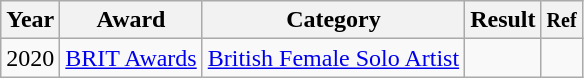<table class="wikitable">
<tr>
<th>Year</th>
<th>Award</th>
<th>Category</th>
<th>Result</th>
<th><small>Ref</small></th>
</tr>
<tr>
<td>2020</td>
<td><a href='#'>BRIT Awards</a></td>
<td><a href='#'>British Female Solo Artist</a></td>
<td></td>
<td align="center"></td>
</tr>
</table>
